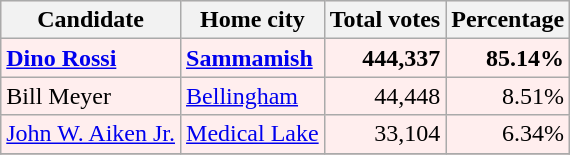<table class="wikitable" border=" 1px solid #F00" style="background: #FEE; border-collapse: collapse; white-space: nowrap; text-align: right">
<tr style="text-align: center; background: #eee">
<th>Candidate</th>
<th>Home city</th>
<th>Total votes</th>
<th>Percentage</th>
</tr>
<tr>
<td align="left"><strong><a href='#'>Dino Rossi</a></strong></td>
<td align="left"><strong><a href='#'>Sammamish</a></strong></td>
<td><strong>444,337</strong></td>
<td><strong>85.14%</strong></td>
</tr>
<tr>
<td align="left">Bill Meyer</td>
<td align="left"><a href='#'>Bellingham</a></td>
<td>44,448</td>
<td>8.51%</td>
</tr>
<tr>
<td align="left"><a href='#'>John W. Aiken Jr.</a></td>
<td align="left"><a href='#'>Medical Lake</a></td>
<td>33,104</td>
<td>6.34%</td>
</tr>
<tr>
</tr>
</table>
